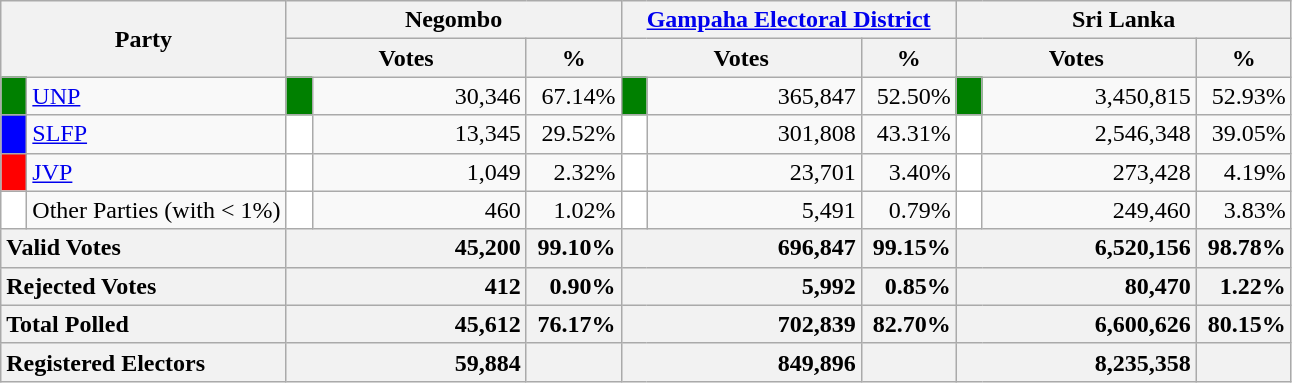<table class="wikitable">
<tr>
<th colspan="2" width="144px"rowspan="2">Party</th>
<th colspan="3" width="216px">Negombo</th>
<th colspan="3" width="216px"><a href='#'>Gampaha Electoral District</a></th>
<th colspan="3" width="216px">Sri Lanka</th>
</tr>
<tr>
<th colspan="2" width="144px">Votes</th>
<th>%</th>
<th colspan="2" width="144px">Votes</th>
<th>%</th>
<th colspan="2" width="144px">Votes</th>
<th>%</th>
</tr>
<tr>
<td style="background-color:green;" width="10px"></td>
<td style="text-align:left;"><a href='#'>UNP</a></td>
<td style="background-color:green;" width="10px"></td>
<td style="text-align:right;">30,346</td>
<td style="text-align:right;">67.14%</td>
<td style="background-color:green;" width="10px"></td>
<td style="text-align:right;">365,847</td>
<td style="text-align:right;">52.50%</td>
<td style="background-color:green;" width="10px"></td>
<td style="text-align:right;">3,450,815</td>
<td style="text-align:right;">52.93%</td>
</tr>
<tr>
<td style="background-color:blue;" width="10px"></td>
<td style="text-align:left;"><a href='#'>SLFP</a></td>
<td style="background-color:white;" width="10px"></td>
<td style="text-align:right;">13,345</td>
<td style="text-align:right;">29.52%</td>
<td style="background-color:white;" width="10px"></td>
<td style="text-align:right;">301,808</td>
<td style="text-align:right;">43.31%</td>
<td style="background-color:white;" width="10px"></td>
<td style="text-align:right;">2,546,348</td>
<td style="text-align:right;">39.05%</td>
</tr>
<tr>
<td style="background-color:red;" width="10px"></td>
<td style="text-align:left;"><a href='#'>JVP</a></td>
<td style="background-color:white;" width="10px"></td>
<td style="text-align:right;">1,049</td>
<td style="text-align:right;">2.32%</td>
<td style="background-color:white;" width="10px"></td>
<td style="text-align:right;">23,701</td>
<td style="text-align:right;">3.40%</td>
<td style="background-color:white;" width="10px"></td>
<td style="text-align:right;">273,428</td>
<td style="text-align:right;">4.19%</td>
</tr>
<tr>
<td style="background-color:white;" width="10px"></td>
<td style="text-align:left;">Other Parties (with < 1%)</td>
<td style="background-color:white;" width="10px"></td>
<td style="text-align:right;">460</td>
<td style="text-align:right;">1.02%</td>
<td style="background-color:white;" width="10px"></td>
<td style="text-align:right;">5,491</td>
<td style="text-align:right;">0.79%</td>
<td style="background-color:white;" width="10px"></td>
<td style="text-align:right;">249,460</td>
<td style="text-align:right;">3.83%</td>
</tr>
<tr>
<th colspan="2" width="144px"style="text-align:left;">Valid Votes</th>
<th style="text-align:right;"colspan="2" width="144px">45,200</th>
<th style="text-align:right;">99.10%</th>
<th style="text-align:right;"colspan="2" width="144px">696,847</th>
<th style="text-align:right;">99.15%</th>
<th style="text-align:right;"colspan="2" width="144px">6,520,156</th>
<th style="text-align:right;">98.78%</th>
</tr>
<tr>
<th colspan="2" width="144px"style="text-align:left;">Rejected Votes</th>
<th style="text-align:right;"colspan="2" width="144px">412</th>
<th style="text-align:right;">0.90%</th>
<th style="text-align:right;"colspan="2" width="144px">5,992</th>
<th style="text-align:right;">0.85%</th>
<th style="text-align:right;"colspan="2" width="144px">80,470</th>
<th style="text-align:right;">1.22%</th>
</tr>
<tr>
<th colspan="2" width="144px"style="text-align:left;">Total Polled</th>
<th style="text-align:right;"colspan="2" width="144px">45,612</th>
<th style="text-align:right;">76.17%</th>
<th style="text-align:right;"colspan="2" width="144px">702,839</th>
<th style="text-align:right;">82.70%</th>
<th style="text-align:right;"colspan="2" width="144px">6,600,626</th>
<th style="text-align:right;">80.15%</th>
</tr>
<tr>
<th colspan="2" width="144px"style="text-align:left;">Registered Electors</th>
<th style="text-align:right;"colspan="2" width="144px">59,884</th>
<th></th>
<th style="text-align:right;"colspan="2" width="144px">849,896</th>
<th></th>
<th style="text-align:right;"colspan="2" width="144px">8,235,358</th>
<th></th>
</tr>
</table>
